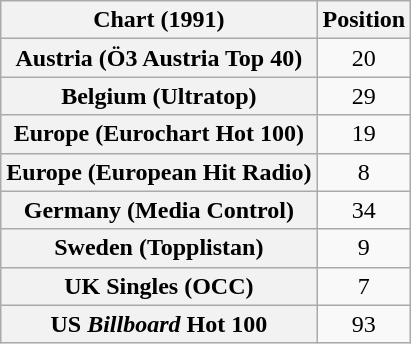<table class="wikitable sortable plainrowheaders" style="text-align:center">
<tr>
<th>Chart (1991)</th>
<th>Position</th>
</tr>
<tr>
<th scope="row">Austria (Ö3 Austria Top 40)</th>
<td>20</td>
</tr>
<tr>
<th scope="row">Belgium (Ultratop)</th>
<td>29</td>
</tr>
<tr>
<th scope="row">Europe (Eurochart Hot 100)</th>
<td>19</td>
</tr>
<tr>
<th scope="row">Europe (European Hit Radio)</th>
<td>8</td>
</tr>
<tr>
<th scope="row">Germany (Media Control)</th>
<td>34</td>
</tr>
<tr>
<th scope="row">Sweden (Topplistan)</th>
<td>9</td>
</tr>
<tr>
<th scope="row">UK Singles (OCC)</th>
<td>7</td>
</tr>
<tr>
<th scope="row">US <em>Billboard</em> Hot 100</th>
<td>93</td>
</tr>
</table>
